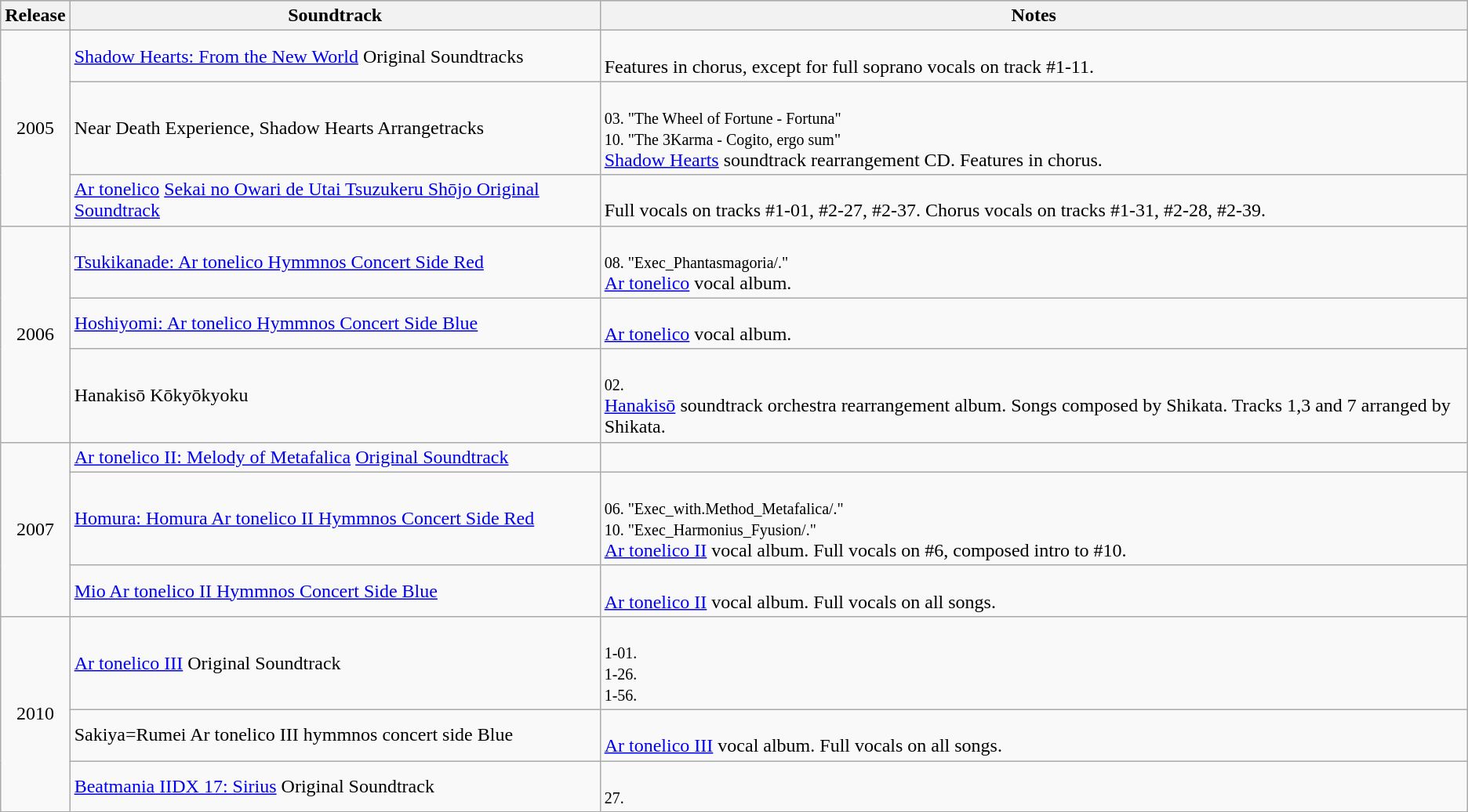<table class="wikitable" style="text-align:center">
<tr bgcolor="#CCCCCC">
<th rowspan="1">Release</th>
<th rowspan="1">Soundtrack</th>
<th rowspan="1">Notes</th>
</tr>
<tr>
<td rowspan="3">2005</td>
<td align="left"><a href='#'>Shadow Hearts: From the New World</a> Original Soundtracks</td>
<td align="left"><br>Features in chorus, except for full soprano vocals on track #1-11.</td>
</tr>
<tr>
<td align="left">Near Death Experience, Shadow Hearts Arrangetracks</td>
<td align="left"><br><small>03. "The Wheel of Fortune - Fortuna"<br>10. "The 3Karma - Cogito, ergo sum"</small>
<br><a href='#'>Shadow Hearts</a> soundtrack rearrangement CD. Features in chorus.</td>
</tr>
<tr>
<td align="left"><a href='#'>Ar tonelico</a> <a href='#'>Sekai no Owari de Utai Tsuzukeru Shōjo Original Soundtrack</a></td>
<td align="left"><br>Full vocals on tracks #1-01, #2-27, #2-37. Chorus vocals on tracks #1-31, #2-28, #2-39.</td>
</tr>
<tr>
<td rowspan="3">2006</td>
<td align="left"><a href='#'>Tsukikanade: Ar tonelico Hymmnos Concert Side Red</a></td>
<td align="left"><br><small>08. "Exec_Phantasmagoria/."</small>
<br><a href='#'>Ar tonelico</a> vocal album.</td>
</tr>
<tr>
<td align="left"><a href='#'>Hoshiyomi: Ar tonelico Hymmnos Concert Side Blue</a></td>
<td align="left"><br><a href='#'>Ar tonelico</a> vocal album.</td>
</tr>
<tr>
<td align="left">Hanakisō Kōkyōkyoku</td>
<td align="left"><br><small>02. </small>
<br><a href='#'>Hanakisō</a> soundtrack orchestra rearrangement album. Songs composed by Shikata. Tracks 1,3 and 7 arranged by Shikata.</td>
</tr>
<tr>
<td rowspan="3">2007</td>
<td align="left"><a href='#'>Ar tonelico II: Melody of Metafalica</a> <a href='#'>Original Soundtrack</a></td>
<td align="left"></td>
</tr>
<tr>
<td align="left"><a href='#'>Homura: Homura Ar tonelico II Hymmnos Concert Side Red</a></td>
<td align="left"><br><small>06. "Exec_with.Method_Metafalica/."<br>10. "Exec_Harmonius_Fyusion/."</small>  
<br><a href='#'>Ar tonelico II</a> vocal album. Full vocals on #6, composed intro to #10.</td>
</tr>
<tr>
<td align="left"><a href='#'>Mio Ar tonelico II Hymmnos Concert Side Blue</a></td>
<td align="left"><br><a href='#'>Ar tonelico II</a> vocal album. Full vocals on all songs.</td>
</tr>
<tr>
<td rowspan="3">2010</td>
<td align="left"><a href='#'>Ar tonelico III</a> Original Soundtrack</td>
<td align="left"><br><small>1-01. <br>1-26. <br>1-56. <br></small></td>
</tr>
<tr>
<td align="left">Sakiya=Rumei Ar tonelico III hymmnos concert side Blue</td>
<td align="left"><br><a href='#'>Ar tonelico III</a> vocal album. Full vocals on all songs.</td>
</tr>
<tr>
<td align="left"><a href='#'>Beatmania IIDX 17: Sirius</a> Original Soundtrack</td>
<td align="left"><br><small>27. </small></td>
</tr>
</table>
